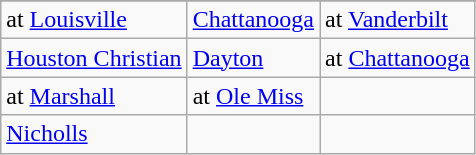<table class="wikitable">
<tr>
</tr>
<tr>
<td>at <a href='#'>Louisville</a></td>
<td><a href='#'>Chattanooga</a></td>
<td>at <a href='#'>Vanderbilt</a></td>
</tr>
<tr>
<td><a href='#'>Houston Christian</a></td>
<td><a href='#'>Dayton</a></td>
<td>at <a href='#'>Chattanooga</a></td>
</tr>
<tr>
<td>at <a href='#'>Marshall</a></td>
<td>at <a href='#'>Ole Miss</a></td>
<td></td>
</tr>
<tr>
<td><a href='#'>Nicholls</a></td>
<td></td>
<td></td>
</tr>
</table>
